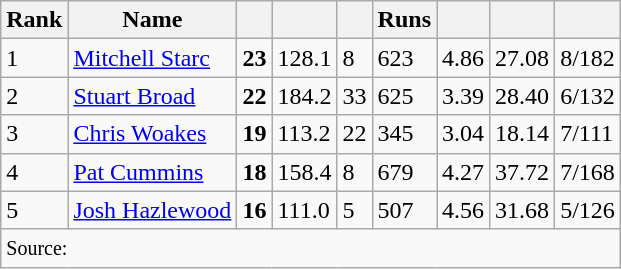<table class="wikitable defaultcenter col2left">
<tr>
<th>Rank</th>
<th>Name</th>
<th><a href='#'></a></th>
<th><a href='#'></a></th>
<th></th>
<th>Runs</th>
<th><a href='#'></a></th>
<th><a href='#'></a></th>
<th><a href='#'></a></th>
</tr>
<tr>
<td>1</td>
<td> <a href='#'>Mitchell Starc</a></td>
<td><strong>23</strong></td>
<td>128.1</td>
<td>8</td>
<td>623</td>
<td>4.86</td>
<td>27.08</td>
<td>8/182</td>
</tr>
<tr>
<td>2</td>
<td> <a href='#'>Stuart Broad</a></td>
<td><strong>22</strong></td>
<td>184.2</td>
<td>33</td>
<td>625</td>
<td>3.39</td>
<td>28.40</td>
<td>6/132</td>
</tr>
<tr>
<td>3</td>
<td> <a href='#'>Chris Woakes</a></td>
<td><strong>19</strong></td>
<td>113.2</td>
<td>22</td>
<td>345</td>
<td>3.04</td>
<td>18.14</td>
<td>7/111</td>
</tr>
<tr>
<td>4</td>
<td> <a href='#'>Pat Cummins</a></td>
<td><strong>18</strong></td>
<td>158.4</td>
<td>8</td>
<td>679</td>
<td>4.27</td>
<td>37.72</td>
<td>7/168</td>
</tr>
<tr>
<td>5</td>
<td> <a href='#'>Josh Hazlewood</a></td>
<td><strong>16</strong></td>
<td>111.0</td>
<td>5</td>
<td>507</td>
<td>4.56</td>
<td>31.68</td>
<td>5/126</td>
</tr>
<tr>
<td colspan="9" style="text-align:left"><small>Source: </small></td>
</tr>
</table>
